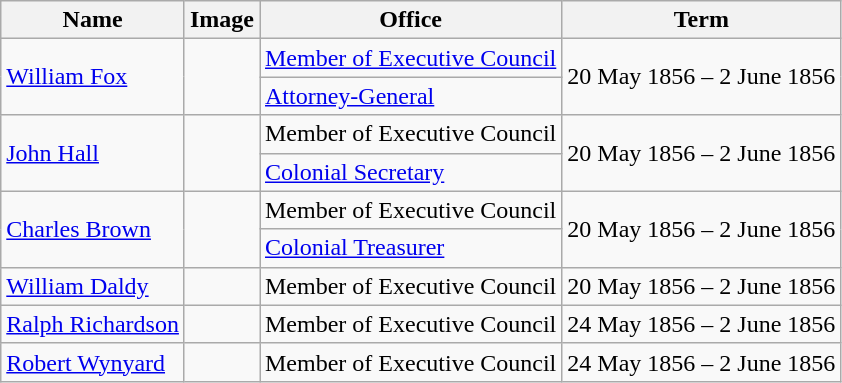<table class="wikitable">
<tr>
<th>Name</th>
<th>Image</th>
<th>Office</th>
<th>Term</th>
</tr>
<tr>
<td rowspan=2><a href='#'>William Fox</a></td>
<td rowspan=2></td>
<td><a href='#'>Member of Executive Council</a></td>
<td rowspan=2>20 May 1856 – 2 June 1856</td>
</tr>
<tr>
<td><a href='#'>Attorney-General</a></td>
</tr>
<tr>
<td rowspan=2><a href='#'>John Hall</a></td>
<td rowspan=2></td>
<td>Member of Executive Council</td>
<td rowspan=2>20 May 1856 – 2 June 1856</td>
</tr>
<tr>
<td><a href='#'>Colonial Secretary</a></td>
</tr>
<tr>
<td rowspan=2><a href='#'>Charles Brown</a></td>
<td rowspan=2></td>
<td>Member of Executive Council</td>
<td rowspan=2>20 May 1856 – 2 June 1856</td>
</tr>
<tr>
<td><a href='#'>Colonial Treasurer</a></td>
</tr>
<tr>
<td><a href='#'>William Daldy</a></td>
<td></td>
<td>Member of Executive Council</td>
<td>20 May 1856 – 2 June 1856</td>
</tr>
<tr>
<td><a href='#'>Ralph Richardson</a></td>
<td></td>
<td>Member of Executive Council</td>
<td>24 May 1856 – 2 June 1856</td>
</tr>
<tr>
<td><a href='#'>Robert Wynyard</a></td>
<td></td>
<td>Member of Executive Council</td>
<td>24 May 1856 – 2 June 1856</td>
</tr>
</table>
